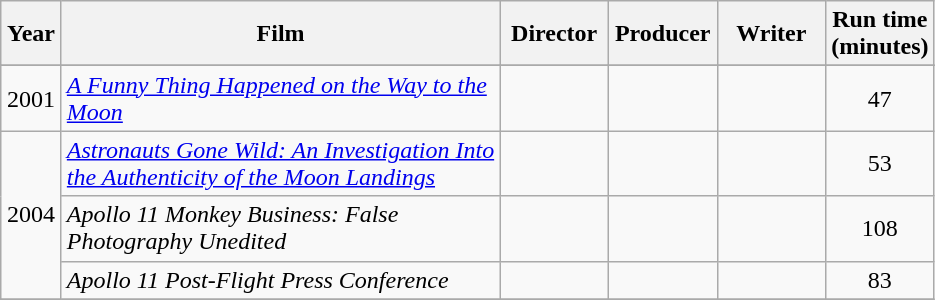<table class="wikitable sortable" style="text-align:center">
<tr>
<th width="33">Year</th>
<th width=285>Film</th>
<th width=65>Director</th>
<th width=65>Producer</th>
<th width=65>Writer</th>
<th width=65>Run time (minutes)</th>
</tr>
<tr>
</tr>
<tr>
<td>2001</td>
<td style="text-align:left"><em><a href='#'>A Funny Thing Happened on the Way to the Moon</a></em></td>
<td></td>
<td></td>
<td></td>
<td>47</td>
</tr>
<tr>
<td rowspan="3">2004</td>
<td style="text-align:left"><em><a href='#'>Astronauts Gone Wild: An Investigation Into the Authenticity of the Moon Landings</a></em></td>
<td></td>
<td></td>
<td></td>
<td>53</td>
</tr>
<tr>
<td style="text-align:left"><em>Apollo 11 Monkey Business: False Photography Unedited</em></td>
<td></td>
<td></td>
<td></td>
<td>108</td>
</tr>
<tr>
<td style="text-align:left"><em>Apollo 11 Post-Flight Press Conference</em></td>
<td></td>
<td></td>
<td></td>
<td>83</td>
</tr>
<tr>
</tr>
</table>
